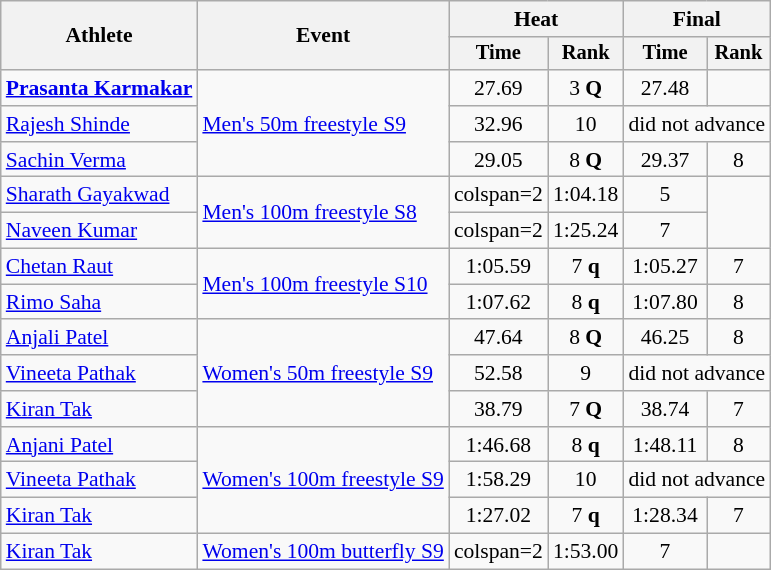<table class=wikitable style="font-size:90%">
<tr>
<th rowspan="2">Athlete</th>
<th rowspan="2">Event</th>
<th colspan="2">Heat</th>
<th colspan="2">Final</th>
</tr>
<tr style="font-size:95%">
<th>Time</th>
<th>Rank</th>
<th>Time</th>
<th>Rank</th>
</tr>
<tr align=center>
<td align=left><strong><a href='#'>Prasanta Karmakar</a></strong></td>
<td align=left rowspan=3><a href='#'>Men's 50m freestyle S9</a></td>
<td>27.69</td>
<td>3 <strong>Q</strong></td>
<td>27.48</td>
<td></td>
</tr>
<tr align=center>
<td align=left><a href='#'>Rajesh Shinde</a></td>
<td>32.96</td>
<td>10</td>
<td colspan=4>did not advance</td>
</tr>
<tr align=center>
<td align=left><a href='#'>Sachin Verma</a></td>
<td>29.05</td>
<td>8 <strong>Q</strong></td>
<td>29.37</td>
<td>8</td>
</tr>
<tr align=center>
<td align=left><a href='#'>Sharath Gayakwad</a></td>
<td align=left rowspan=2><a href='#'>Men's 100m freestyle S8</a></td>
<td>colspan=2 </td>
<td>1:04.18</td>
<td>5</td>
</tr>
<tr align=center>
<td align=left><a href='#'>Naveen Kumar</a></td>
<td>colspan=2 </td>
<td>1:25.24</td>
<td>7</td>
</tr>
<tr align=center>
<td align=left><a href='#'>Chetan Raut</a></td>
<td align=left rowspan=2><a href='#'>Men's 100m freestyle S10</a></td>
<td>1:05.59</td>
<td>7 <strong>q</strong></td>
<td>1:05.27</td>
<td>7</td>
</tr>
<tr align=center>
<td align=left><a href='#'>Rimo Saha</a></td>
<td>1:07.62</td>
<td>8 <strong>q</strong></td>
<td>1:07.80</td>
<td>8</td>
</tr>
<tr align=center>
<td align=left><a href='#'>Anjali Patel</a></td>
<td align=left rowspan=3><a href='#'>Women's 50m freestyle S9</a></td>
<td>47.64</td>
<td>8 <strong>Q</strong></td>
<td>46.25</td>
<td>8</td>
</tr>
<tr align=center>
<td align=left><a href='#'>Vineeta Pathak</a></td>
<td>52.58</td>
<td>9</td>
<td colspan=2>did not advance</td>
</tr>
<tr align=center>
<td align=left><a href='#'>Kiran Tak</a></td>
<td>38.79</td>
<td>7 <strong>Q</strong></td>
<td>38.74</td>
<td>7</td>
</tr>
<tr align=center>
<td align=left><a href='#'>Anjani Patel</a></td>
<td align=left rowspan=3><a href='#'>Women's 100m freestyle S9</a></td>
<td>1:46.68</td>
<td>8 <strong>q</strong></td>
<td>1:48.11</td>
<td>8</td>
</tr>
<tr align=center>
<td align=left><a href='#'>Vineeta Pathak</a></td>
<td>1:58.29</td>
<td>10</td>
<td colspan=2>did not advance</td>
</tr>
<tr align=center>
<td align=left><a href='#'>Kiran Tak</a></td>
<td>1:27.02</td>
<td>7 <strong>q</strong></td>
<td>1:28.34</td>
<td>7</td>
</tr>
<tr align=center>
<td align=left><a href='#'>Kiran Tak</a></td>
<td align=left><a href='#'>Women's 100m butterfly S9</a></td>
<td>colspan=2 </td>
<td>1:53.00</td>
<td>7</td>
</tr>
</table>
